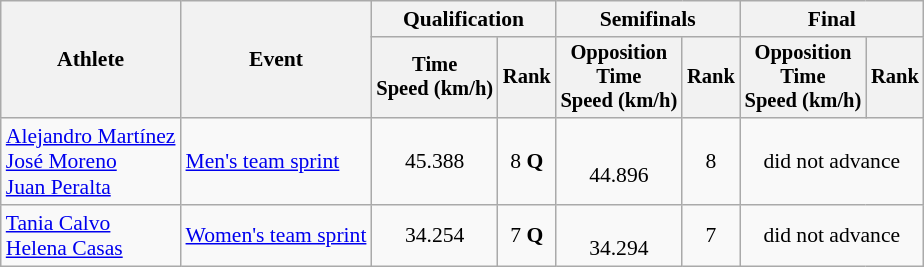<table class="wikitable" style="font-size:90%">
<tr>
<th rowspan="2">Athlete</th>
<th rowspan="2">Event</th>
<th colspan=2>Qualification</th>
<th colspan=2>Semifinals</th>
<th colspan=2>Final</th>
</tr>
<tr style="font-size:95%">
<th>Time<br>Speed (km/h)</th>
<th>Rank</th>
<th>Opposition<br>Time<br>Speed (km/h)</th>
<th>Rank</th>
<th>Opposition<br>Time<br>Speed (km/h)</th>
<th>Rank</th>
</tr>
<tr align=center>
<td align=left><a href='#'>Alejandro Martínez</a><br><a href='#'>José Moreno</a><br><a href='#'>Juan Peralta</a></td>
<td align=left><a href='#'>Men's team sprint</a></td>
<td>45.388</td>
<td>8 <strong>Q</strong></td>
<td><br>44.896</td>
<td>8</td>
<td colspan=2>did not advance</td>
</tr>
<tr align=center>
<td align=left><a href='#'>Tania Calvo</a><br><a href='#'>Helena Casas</a></td>
<td align=left><a href='#'>Women's team sprint</a></td>
<td>34.254</td>
<td>7 <strong>Q</strong></td>
<td><br>34.294</td>
<td>7</td>
<td colspan=2>did not advance</td>
</tr>
</table>
